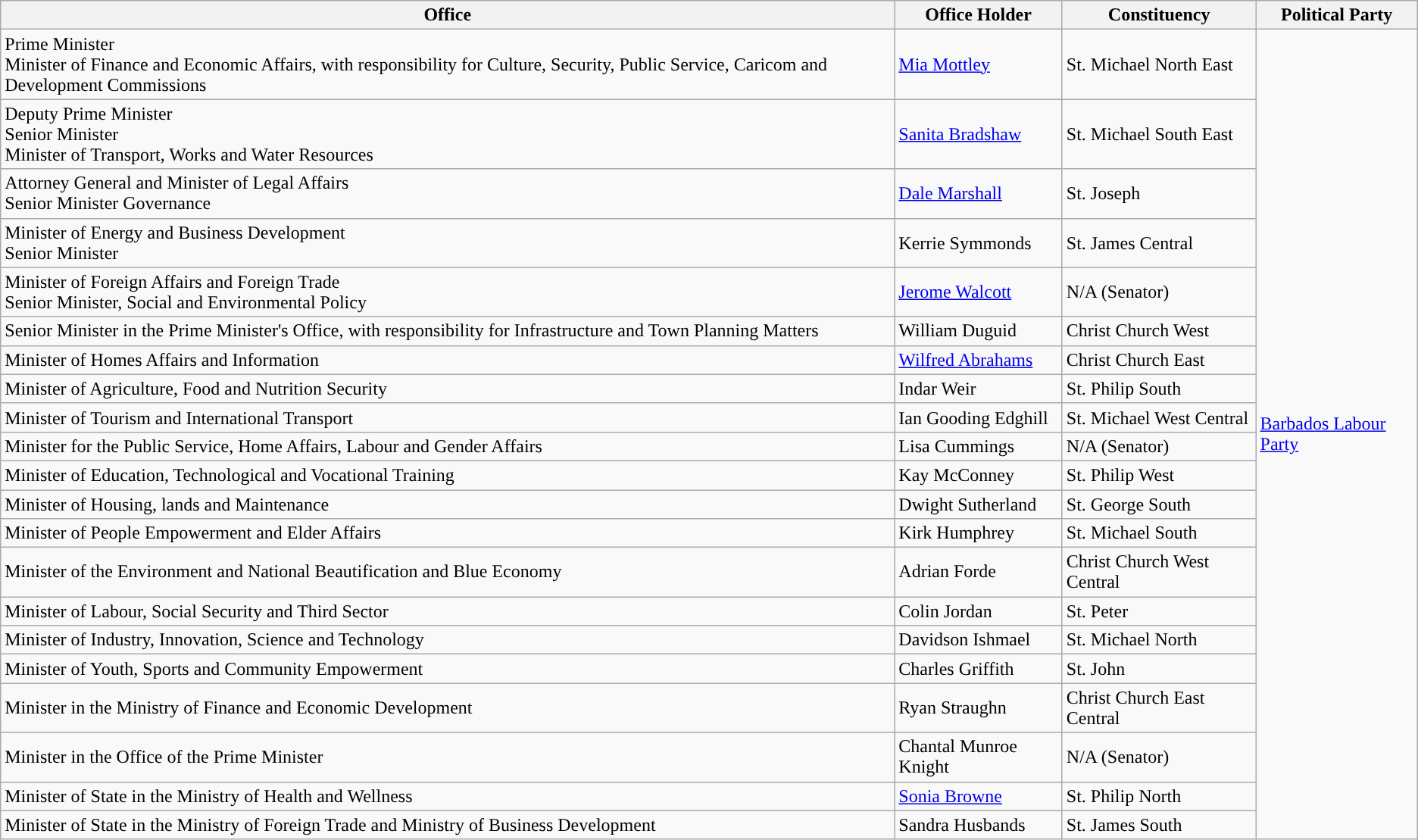<table class="wikitable sortable">
<tr>
<th>Office</th>
<th>Office Holder</th>
<th>Constituency</th>
<th>Political Party</th>
</tr>
<tr>
<td>Prime Minister<br>Minister of Finance and Economic Affairs, with responsibility for Culture, Security, Public Service, Caricom and Development Commissions</td>
<td><a href='#'>Mia Mottley</a></td>
<td>St. Michael North East</td>
<td rowspan=21 style="background:"><a href='#'>Barbados Labour Party</a></td>
</tr>
<tr>
<td>Deputy Prime Minister<br>Senior Minister<br>Minister of Transport, Works and Water Resources</td>
<td><a href='#'>Sanita Bradshaw</a></td>
<td>St. Michael South East</td>
</tr>
<tr>
<td>Attorney General and Minister of Legal Affairs<br>Senior Minister Governance</td>
<td><a href='#'>Dale Marshall</a></td>
<td>St. Joseph</td>
</tr>
<tr>
<td>Minister of Energy and Business Development<br>Senior Minister</td>
<td>Kerrie Symmonds</td>
<td>St. James Central</td>
</tr>
<tr>
<td>Minister of Foreign Affairs and Foreign Trade<br>Senior Minister, Social and Environmental Policy</td>
<td><a href='#'>Jerome Walcott</a></td>
<td>N/A (Senator)</td>
</tr>
<tr>
<td>Senior Minister in the Prime Minister's Office, with responsibility for Infrastructure and Town Planning Matters</td>
<td>William Duguid</td>
<td>Christ Church West</td>
</tr>
<tr>
<td>Minister of Homes Affairs and Information</td>
<td><a href='#'>Wilfred Abrahams</a></td>
<td>Christ Church East</td>
</tr>
<tr>
<td>Minister of Agriculture, Food and Nutrition Security</td>
<td>Indar Weir</td>
<td>St. Philip South</td>
</tr>
<tr>
<td>Minister of Tourism and International Transport</td>
<td>Ian Gooding Edghill</td>
<td>St. Michael West Central</td>
</tr>
<tr>
<td>Minister for the Public Service, Home Affairs, Labour and Gender Affairs</td>
<td>Lisa Cummings</td>
<td>N/A (Senator)</td>
</tr>
<tr>
<td>Minister of Education, Technological and Vocational Training</td>
<td>Kay McConney</td>
<td>St. Philip West</td>
</tr>
<tr>
<td>Minister of Housing, lands and Maintenance</td>
<td>Dwight Sutherland</td>
<td>St. George South</td>
</tr>
<tr>
<td>Minister of People Empowerment and Elder Affairs</td>
<td>Kirk Humphrey</td>
<td>St. Michael South</td>
</tr>
<tr>
<td>Minister of the Environment and National Beautification and Blue Economy</td>
<td>Adrian Forde</td>
<td>Christ Church West Central</td>
</tr>
<tr>
<td>Minister of Labour, Social Security and Third Sector</td>
<td>Colin Jordan</td>
<td>St. Peter</td>
</tr>
<tr>
<td>Minister of Industry, Innovation, Science and Technology</td>
<td>Davidson Ishmael</td>
<td>St. Michael North</td>
</tr>
<tr>
<td>Minister of Youth, Sports and Community Empowerment</td>
<td>Charles Griffith</td>
<td>St. John</td>
</tr>
<tr>
<td>Minister in the Ministry of Finance and Economic Development</td>
<td>Ryan Straughn</td>
<td>Christ Church East Central</td>
</tr>
<tr>
<td>Minister in the Office of the Prime Minister</td>
<td>Chantal Munroe Knight</td>
<td>N/A (Senator)</td>
</tr>
<tr>
<td>Minister of State in the Ministry of Health and Wellness</td>
<td><a href='#'>Sonia Browne</a></td>
<td>St. Philip North</td>
</tr>
<tr>
<td>Minister of State in the Ministry of Foreign Trade and Ministry of Business Development</td>
<td>Sandra Husbands</td>
<td>St. James South</td>
</tr>
</table>
